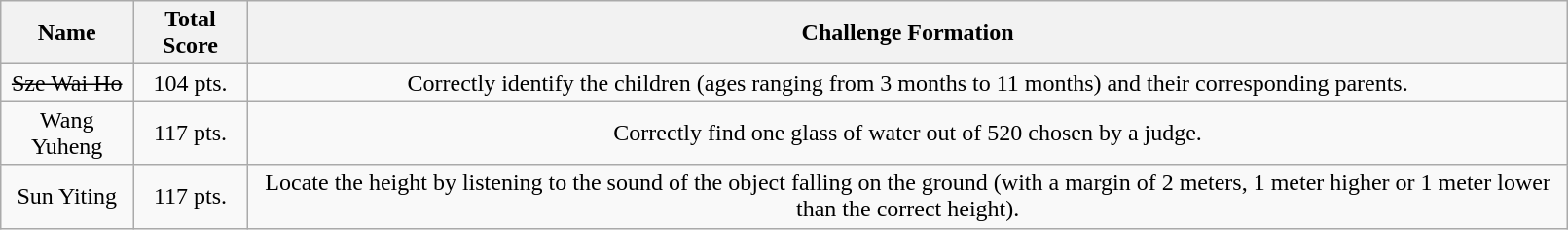<table class="wikitable" style="width:85%; text-align:center">
<tr>
<th>Name</th>
<th>Total Score</th>
<th>Challenge Formation</th>
</tr>
<tr>
<td><s>Sze Wai Ho</s></td>
<td>104 pts.</td>
<td>Correctly identify the children (ages ranging from 3 months to 11 months) and their corresponding parents.</td>
</tr>
<tr>
<td>Wang Yuheng</td>
<td>117 pts.</td>
<td>Correctly find one glass of water out of 520 chosen by a judge.</td>
</tr>
<tr>
<td>Sun Yiting</td>
<td>117 pts.</td>
<td>Locate the height by listening to the sound of the object falling on the ground (with a margin of 2 meters, 1 meter higher or 1 meter lower than the correct height).</td>
</tr>
</table>
